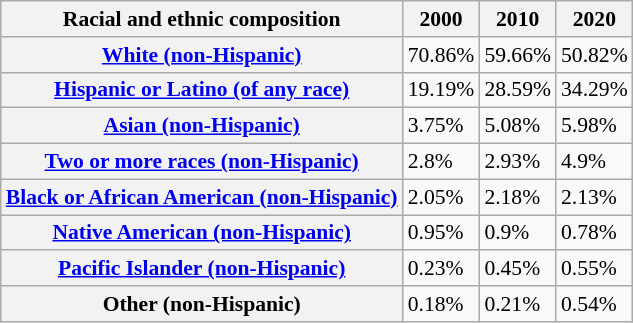<table class="wikitable sortable collapsible" style="font-size: 90%;">
<tr>
<th>Racial and ethnic composition</th>
<th>2000</th>
<th>2010</th>
<th>2020</th>
</tr>
<tr>
<th><a href='#'>White (non-Hispanic)</a></th>
<td>70.86%</td>
<td>59.66%</td>
<td>50.82%</td>
</tr>
<tr>
<th><a href='#'>Hispanic or Latino (of any race)</a></th>
<td>19.19%</td>
<td>28.59%</td>
<td>34.29%</td>
</tr>
<tr>
<th><a href='#'>Asian (non-Hispanic)</a></th>
<td>3.75%</td>
<td>5.08%</td>
<td>5.98%</td>
</tr>
<tr>
<th><a href='#'>Two or more races (non-Hispanic)</a></th>
<td>2.8%</td>
<td>2.93%</td>
<td>4.9%</td>
</tr>
<tr>
<th><a href='#'>Black or African American (non-Hispanic)</a></th>
<td>2.05%</td>
<td>2.18%</td>
<td>2.13%</td>
</tr>
<tr>
<th><a href='#'>Native American (non-Hispanic)</a></th>
<td>0.95%</td>
<td>0.9%</td>
<td>0.78%</td>
</tr>
<tr>
<th><a href='#'>Pacific Islander (non-Hispanic)</a></th>
<td>0.23%</td>
<td>0.45%</td>
<td>0.55%</td>
</tr>
<tr>
<th>Other (non-Hispanic)</th>
<td>0.18%</td>
<td>0.21%</td>
<td>0.54%</td>
</tr>
</table>
